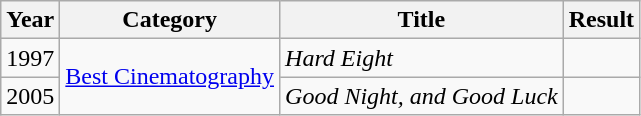<table class="wikitable">
<tr>
<th>Year</th>
<th>Category</th>
<th>Title</th>
<th>Result</th>
</tr>
<tr>
<td>1997</td>
<td rowspan=2><a href='#'>Best Cinematography</a></td>
<td><em>Hard Eight</em></td>
<td></td>
</tr>
<tr>
<td>2005</td>
<td><em>Good Night, and Good Luck</em></td>
<td></td>
</tr>
</table>
